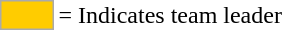<table>
<tr>
<td style="background-color:#FFCC00; border:1px solid #aaaaaa; width:2em;"></td>
<td>= Indicates team leader</td>
</tr>
</table>
